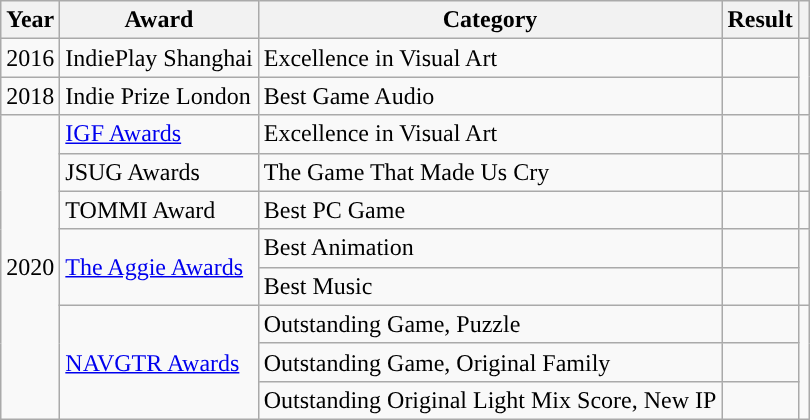<table class="wikitable sortable">
<tr>
<th>Year</th>
<th>Award</th>
<th>Category</th>
<th>Result</th>
<th class="unsortable"></th>
</tr>
<tr>
<td style="text-align:center;">2016</td>
<td>IndiePlay Shanghai</td>
<td>Excellence in Visual Art</td>
<td></td>
<td rowspan="2" style="text-align:center;"></td>
</tr>
<tr>
<td style="text-align:center;">2018</td>
<td>Indie Prize London</td>
<td>Best Game Audio</td>
<td></td>
</tr>
<tr>
<td style="text-align:center;" rowspan="8">2020</td>
<td><a href='#'>IGF Awards</a></td>
<td>Excellence in Visual Art</td>
<td></td>
<td style="text-align:center;"></td>
</tr>
<tr>
<td>JSUG Awards</td>
<td>The Game That Made Us Cry</td>
<td></td>
<td style="text-align:center;"></td>
</tr>
<tr>
<td>TOMMI Award</td>
<td>Best PC Game</td>
<td></td>
<td style="text-align:center;"></td>
</tr>
<tr>
<td rowspan="2"><a href='#'> The Aggie Awards</a></td>
<td>Best Animation</td>
<td></td>
<td rowspan="2" style="text-align:center;"></td>
</tr>
<tr>
<td>Best Music</td>
<td></td>
</tr>
<tr>
<td rowspan="3"><a href='#'>NAVGTR Awards</a></td>
<td>Outstanding Game, Puzzle</td>
<td></td>
<td rowspan="3" style="text-align:center;"></td>
</tr>
<tr>
<td>Outstanding Game, Original Family</td>
<td></td>
</tr>
<tr>
<td>Outstanding Original Light Mix Score, New IP</td>
<td></td>
</tr>
</table>
